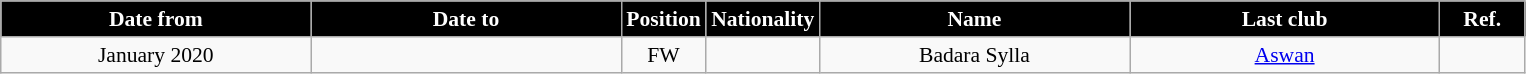<table class="wikitable"  style="text-align:center; font-size:90%; ">
<tr>
<th style="background:#000000; color:#FFFFFF; width:200px;">Date from</th>
<th style="background:#000000; color:#FFFFFF; width:200px;">Date to</th>
<th style="background:#000000; color:#FFFFFF; width:50px;">Position</th>
<th style="background:#000000; color:#FFFFFF; width:50px;">Nationality</th>
<th style="background:#000000; color:#FFFFFF; width:200px;">Name</th>
<th style="background:#000000; color:#FFFFFF; width:200px;">Last club</th>
<th style="background:#000000; color:#FFFFFF; width:50px;">Ref.</th>
</tr>
<tr>
<td>January 2020</td>
<td></td>
<td>FW</td>
<td></td>
<td>Badara Sylla</td>
<td><a href='#'>Aswan</a></td>
<td></td>
</tr>
</table>
